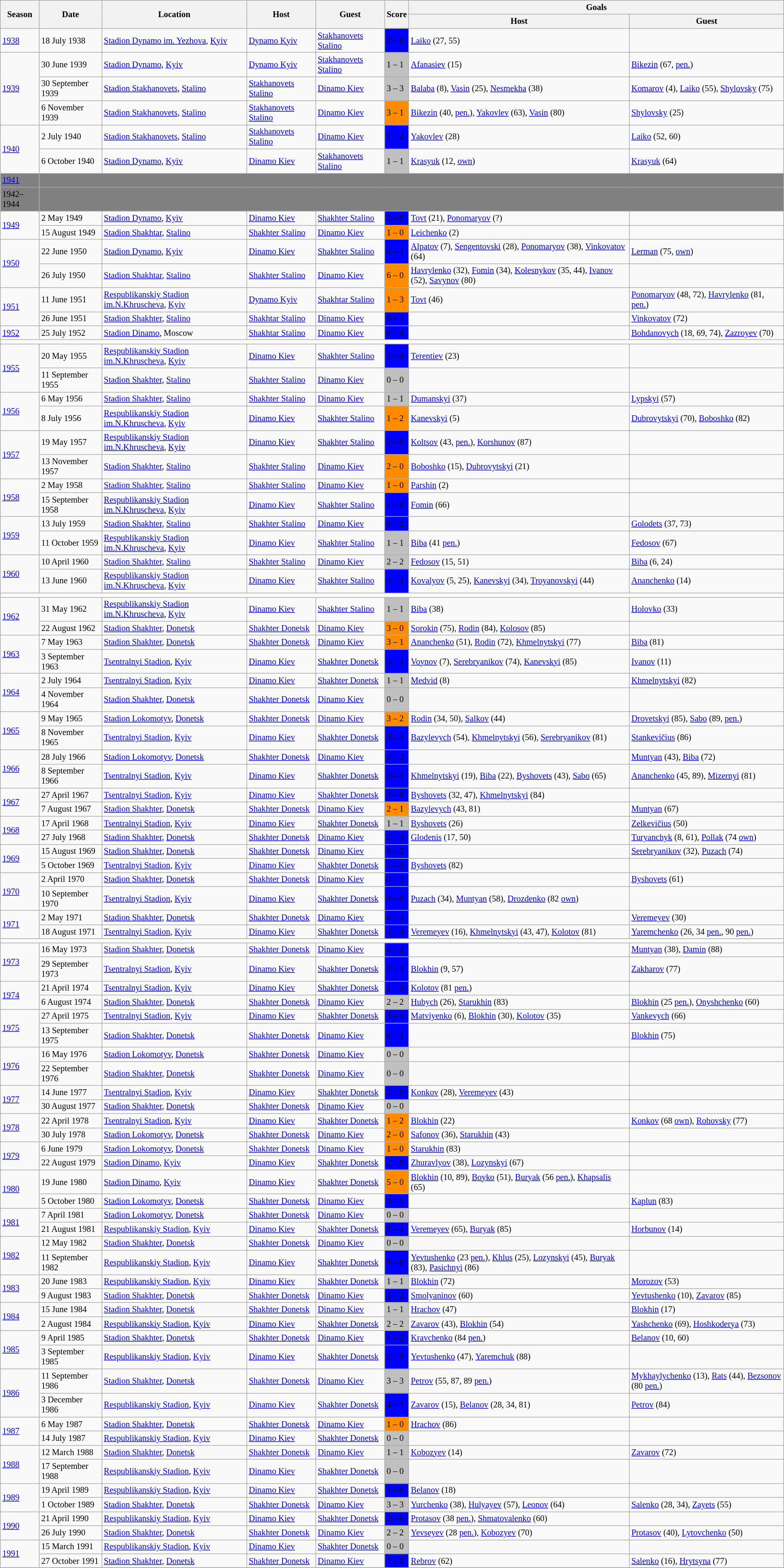<table class="wikitable collapsible autocollapse" style="text-align:left; font-size:85%">
<tr>
<th rowspan=2>Season</th>
<th rowspan=2>Date</th>
<th rowspan=2>Location</th>
<th rowspan=2>Host</th>
<th rowspan=2>Guest</th>
<th rowspan=2>Score</th>
<th colspan=2>Goals</th>
</tr>
<tr>
<th>Host</th>
<th>Guest</th>
</tr>
<tr>
<td><a href='#'>1938</a></td>
<td>18 July 1938</td>
<td><a href='#'>Stadion Dynamo im. Yezhova</a>, <a href='#'>Kyiv</a></td>
<td><a href='#'>Dynamo Kyiv</a></td>
<td><a href='#'>Stakhanovets Stalino</a></td>
<td bgcolor=#0000ff><span>2 – 0</span></td>
<td><a href='#'>Laiko</a> (27, 55)</td>
<td></td>
</tr>
<tr>
<td rowspan=3><a href='#'>1939</a></td>
<td>30 June 1939</td>
<td><a href='#'>Stadion Dynamo</a>, <a href='#'>Kyiv</a></td>
<td><a href='#'>Dynamo Kyiv</a></td>
<td><a href='#'>Stakhanovets Stalino</a></td>
<td bgcolor=silver><span>1 – 1</span></td>
<td><a href='#'>Afanasiev</a> (15)</td>
<td><a href='#'>Bikezin</a> (67, <a href='#'>pen.</a>)</td>
</tr>
<tr>
<td><span>30 September 1939</span></td>
<td><a href='#'><span>Stadion Stakhanovets</span></a>, <a href='#'><span>Stalino</span></a></td>
<td><a href='#'><span>Stakhanovets Stalino</span></a></td>
<td><a href='#'><span>Dinamo Kiev</span></a></td>
<td bgcolor=silver><span>3 – 3</span></td>
<td><span><a href='#'><span>Balaba</span></a> (8), <a href='#'><span>Vasin</span></a> (25), <a href='#'><span>Nesmekha</span></a> (38)</span></td>
<td><span><a href='#'><span>Komarov</span></a> (4), <a href='#'><span>Laiko</span></a> (55), <a href='#'><span>Shylovsky</span></a> (75)</span></td>
</tr>
<tr>
<td>6 November 1939</td>
<td><a href='#'>Stadion Stakhanovets</a>, <a href='#'>Stalino</a></td>
<td><a href='#'>Stakhanovets Stalino</a></td>
<td><a href='#'>Dinamo Kiev</a></td>
<td bgcolor=#ff8c00><span>3 – 1</span></td>
<td><a href='#'>Bikezin</a> (40, <a href='#'>pen.</a>), <a href='#'>Yakovlev</a> (63), <a href='#'>Vasin</a> (80)</td>
<td><a href='#'>Shylovsky</a> (25)</td>
</tr>
<tr>
<td rowspan=2><a href='#'>1940</a></td>
<td>2 July 1940</td>
<td><a href='#'>Stadion Stakhanovets</a>, <a href='#'>Stalino</a></td>
<td><a href='#'>Stakhanovets Stalino</a></td>
<td><a href='#'>Dinamo Kiev</a></td>
<td bgcolor=#0000ff><span>1 – 2</span></td>
<td><a href='#'>Yakovlev</a> (28)</td>
<td><a href='#'>Laiko</a> (52, 60)</td>
</tr>
<tr>
<td>6 October 1940</td>
<td><a href='#'>Stadion Dynamo</a>, <a href='#'>Kyiv</a></td>
<td><a href='#'>Dinamo Kiev</a></td>
<td><a href='#'>Stakhanovets Stalino</a></td>
<td bgcolor=silver><span>1 – 1</span></td>
<td><a href='#'>Krasyuk</a> (12, <a href='#'>own</a>)</td>
<td><a href='#'>Krasyuk</a> (64)</td>
</tr>
<tr bgcolor=grey>
<td><a href='#'>1941</a></td>
<td colspan=7 align=center></td>
</tr>
<tr bgcolor=grey>
<td>1942–1944</td>
<td colspan=7 align=center></td>
</tr>
<tr>
<td rowspan=2><a href='#'>1949</a></td>
<td>2 May 1949</td>
<td><a href='#'>Stadion Dynamo</a>, <a href='#'>Kyiv</a></td>
<td><a href='#'>Dinamo Kiev</a></td>
<td><a href='#'>Shakhter Stalino</a></td>
<td bgcolor=#0000ff><span>2 – 0</span></td>
<td><a href='#'>Tovt</a> (21), <a href='#'>Ponomaryov</a> (?)</td>
<td></td>
</tr>
<tr>
<td>15 August 1949</td>
<td><a href='#'>Stadion Shakhtar</a>, <a href='#'>Stalino</a></td>
<td><a href='#'>Shakhter Stalino</a></td>
<td><a href='#'>Dinamo Kiev</a></td>
<td bgcolor=#ff8c00><span>1 – 0</span></td>
<td><a href='#'>Leichenko</a> (2)</td>
<td></td>
</tr>
<tr>
<td rowspan=2><a href='#'>1950</a></td>
<td>22 June 1950</td>
<td><a href='#'>Stadion Dynamo</a>, <a href='#'>Kyiv</a></td>
<td><a href='#'>Dinamo Kiev</a></td>
<td><a href='#'>Shakhter Stalino</a></td>
<td bgcolor=#0000ff><span>4 – 1</span></td>
<td><a href='#'>Alpatov</a> (7), <a href='#'>Sengentovski</a> (28), <a href='#'>Ponomaryov</a> (38), <a href='#'>Vinkovatov</a> (64)</td>
<td><a href='#'>Lerman</a> (75, <a href='#'>own</a>)</td>
</tr>
<tr>
<td>26 July 1950</td>
<td><a href='#'>Stadion Shakhtar</a>, <a href='#'>Stalino</a></td>
<td><a href='#'>Shakhter Stalino</a></td>
<td><a href='#'>Dinamo Kiev</a></td>
<td bgcolor=#ff8c00><span>6 – 0</span></td>
<td><a href='#'>Havrylenko</a> (32), <a href='#'>Fomin</a> (34), <a href='#'>Kolesnykov</a> (35, 44), <a href='#'>Ivanov</a> (52), <a href='#'>Savynov</a> (80)</td>
<td></td>
</tr>
<tr>
<td rowspan=2><a href='#'>1951</a></td>
<td>11 June 1951</td>
<td><a href='#'>Respublikanskiy Stadion im.N.Khruscheva</a>, <a href='#'>Kyiv</a></td>
<td><a href='#'>Dynamo Kyiv</a></td>
<td><a href='#'>Shakhtar Stalino</a></td>
<td bgcolor=#ff8c00><span>1 – 3</span></td>
<td><a href='#'>Tovt</a> (46)</td>
<td><a href='#'>Ponomaryov</a> (48, 72), <a href='#'>Havrylenko</a> (81, <a href='#'>pen.</a>)</td>
</tr>
<tr>
<td>26 June 1951</td>
<td><a href='#'>Stadion Shakhter</a>, <a href='#'>Stalino</a></td>
<td><a href='#'>Shakhtar Stalino</a></td>
<td><a href='#'>Dinamo Kiev</a></td>
<td bgcolor=#0000ff><span>0 – 1</span></td>
<td></td>
<td><a href='#'>Vinkovatov</a> (72)</td>
</tr>
<tr>
<td><a href='#'>1952</a></td>
<td>25 July 1952</td>
<td><a href='#'>Stadion Dinamo</a>, Moscow</td>
<td><a href='#'>Shakhtar Stalino</a></td>
<td><a href='#'>Dinamo Kiev</a></td>
<td bgcolor=#0000ff><span>0 – 4</span></td>
<td></td>
<td><a href='#'>Bohdanovych</a> (18, 69, 74), <a href='#'>Zazroyev</a> (70)</td>
</tr>
<tr>
<td colspan=8 style="border:1px black;"></td>
</tr>
<tr>
<td rowspan=2><a href='#'>1955</a></td>
<td>20 May 1955</td>
<td><a href='#'>Respublikanskiy Stadion im.N.Khruscheva</a>, <a href='#'>Kyiv</a></td>
<td><a href='#'>Dinamo Kiev</a></td>
<td><a href='#'>Shakhter Stalino</a></td>
<td bgcolor=#0000ff><span>1 – 0</span></td>
<td><a href='#'>Terentiev</a> (23)</td>
<td></td>
</tr>
<tr>
<td>11 September 1955</td>
<td><a href='#'>Stadion Shakhter</a>, <a href='#'>Stalino</a></td>
<td><a href='#'>Shakhter Stalino</a></td>
<td><a href='#'>Dinamo Kiev</a></td>
<td bgcolor=silver><span>0 – 0</span></td>
<td></td>
<td></td>
</tr>
<tr>
<td rowspan=2><a href='#'>1956</a></td>
<td>6 May 1956</td>
<td><a href='#'>Stadion Shakhter</a>, <a href='#'>Stalino</a></td>
<td><a href='#'>Shakhter Stalino</a></td>
<td><a href='#'>Dinamo Kiev</a></td>
<td bgcolor=silver><span>1 – 1</span></td>
<td><a href='#'>Dumanskyi</a> (37)</td>
<td><a href='#'>Lypskyi</a> (57)</td>
</tr>
<tr>
<td>8 July 1956</td>
<td><a href='#'>Respublikanskiy Stadion im.N.Khruscheva</a>, <a href='#'>Kyiv</a></td>
<td><a href='#'>Dinamo Kiev</a></td>
<td><a href='#'>Shakhter Stalino</a></td>
<td bgcolor=#ff8c00><span>1 – 2</span></td>
<td><a href='#'>Kanevskyi</a> (5)</td>
<td><a href='#'>Dubrovytskyi</a> (70), <a href='#'>Boboshko</a> (82)</td>
</tr>
<tr>
<td rowspan=2><a href='#'>1957</a></td>
<td>19 May 1957</td>
<td><a href='#'>Respublikanskiy Stadion im.N.Khruscheva</a>, <a href='#'>Kyiv</a></td>
<td><a href='#'>Dinamo Kiev</a></td>
<td><a href='#'>Shakhter Stalino</a></td>
<td bgcolor=#0000ff><span>2 – 0</span></td>
<td><a href='#'>Koltsov</a> (43, <a href='#'>pen.</a>), <a href='#'>Korshunov</a> (87)</td>
<td></td>
</tr>
<tr>
<td>13 November 1957</td>
<td><a href='#'>Stadion Shakhter</a>, <a href='#'>Stalino</a></td>
<td><a href='#'>Shakhter Stalino</a></td>
<td><a href='#'>Dinamo Kiev</a></td>
<td bgcolor=#ff8c00><span>2 – 0</span></td>
<td><a href='#'>Boboshko</a> (15), <a href='#'>Dubrovytskyi</a> (21)</td>
<td></td>
</tr>
<tr>
<td rowspan=2><a href='#'>1958</a></td>
<td>2 May 1958</td>
<td><a href='#'>Stadion Shakhter</a>, <a href='#'>Stalino</a></td>
<td><a href='#'>Shakhter Stalino</a></td>
<td><a href='#'>Dinamo Kiev</a></td>
<td bgcolor=#ff8c00><span>1 – 0</span></td>
<td><a href='#'>Parshin</a> (2)</td>
<td></td>
</tr>
<tr>
<td>15 September 1958</td>
<td><a href='#'>Respublikanskiy Stadion im.N.Khruscheva</a>, <a href='#'>Kyiv</a></td>
<td><a href='#'>Dinamo Kiev</a></td>
<td><a href='#'>Shakhter Stalino</a></td>
<td bgcolor=#0000ff><span>1 – 0</span></td>
<td><a href='#'>Fomin</a> (66)</td>
<td></td>
</tr>
<tr>
<td rowspan=2><a href='#'>1959</a></td>
<td>13 July 1959</td>
<td><a href='#'>Stadion Shakhter</a>, <a href='#'>Stalino</a></td>
<td><a href='#'>Shakhter Stalino</a></td>
<td><a href='#'>Dinamo Kiev</a></td>
<td bgcolor=#0000ff><span>0 – 2</span></td>
<td></td>
<td><a href='#'>Golodets</a> (37, 73)</td>
</tr>
<tr>
<td>11 October 1959</td>
<td><a href='#'>Respublikanskiy Stadion im.N.Khruscheva</a>, <a href='#'>Kyiv</a></td>
<td><a href='#'>Dinamo Kiev</a></td>
<td><a href='#'>Shakhter Stalino</a></td>
<td bgcolor=silver><span>1 – 1</span></td>
<td><a href='#'>Biba</a> (41 <a href='#'>pen.</a>)</td>
<td><a href='#'>Fedosov</a> (67)</td>
</tr>
<tr>
<td rowspan=2><a href='#'>1960</a></td>
<td>10 April 1960</td>
<td><a href='#'>Stadion Shakhter</a>, <a href='#'>Stalino</a></td>
<td><a href='#'>Shakhter Stalino</a></td>
<td><a href='#'>Dinamo Kiev</a></td>
<td bgcolor=silver><span>2 – 2</span></td>
<td><a href='#'>Fedosov</a> (15, 51)</td>
<td><a href='#'>Biba</a> (6, 24)</td>
</tr>
<tr>
<td>13 June 1960</td>
<td><a href='#'>Respublikanskiy Stadion im.N.Khruscheva</a>, <a href='#'>Kyiv</a></td>
<td><a href='#'>Dinamo Kiev</a></td>
<td><a href='#'>Shakhter Stalino</a></td>
<td bgcolor=#0000ff><span>4 – 1</span></td>
<td><a href='#'>Kovalyov</a> (5, 25), <a href='#'>Kanevskyi</a> (34), <a href='#'>Troyanovskyi</a> (44)</td>
<td><a href='#'>Ananchenko</a> (14)</td>
</tr>
<tr>
<td colspan=8 style="border:1px black;"></td>
</tr>
<tr>
<td rowspan=2><a href='#'>1962</a></td>
<td>31 May 1962</td>
<td><a href='#'>Respublikanskiy Stadion im.N.Khruscheva</a>, <a href='#'>Kyiv</a></td>
<td><a href='#'>Dinamo Kiev</a></td>
<td><a href='#'>Shakhter Stalino</a></td>
<td bgcolor=silver><span>1 – 1</span></td>
<td><a href='#'>Biba</a> (38)</td>
<td><a href='#'>Holovko</a> (33)</td>
</tr>
<tr>
<td>22 August 1962</td>
<td><a href='#'>Stadion Shakhter</a>, <a href='#'>Donetsk</a></td>
<td><a href='#'>Shakhter Donetsk</a></td>
<td><a href='#'>Dinamo Kiev</a></td>
<td bgcolor=#ff8c00><span>3 – 0</span></td>
<td><a href='#'>Sorokin</a> (75), <a href='#'>Rodin</a> (84), <a href='#'>Kolosov</a> (85)</td>
<td></td>
</tr>
<tr>
<td rowspan=2><a href='#'>1963</a></td>
<td>7 May 1963</td>
<td><a href='#'>Stadion Shakhter</a>, <a href='#'>Donetsk</a></td>
<td><a href='#'>Shakhter Donetsk</a></td>
<td><a href='#'>Dinamo Kiev</a></td>
<td bgcolor=#ff8c00><span>3 – 1</span></td>
<td><a href='#'>Ananchenko</a> (51), <a href='#'>Rodin</a> (72), <a href='#'>Khmelnytskyi</a> (77)</td>
<td><a href='#'>Biba</a> (81)</td>
</tr>
<tr>
<td>3 September 1963</td>
<td><a href='#'>Tsentralnyi Stadion</a>, <a href='#'>Kyiv</a></td>
<td><a href='#'>Dinamo Kiev</a></td>
<td><a href='#'>Shakhter Donetsk</a></td>
<td bgcolor=#0000ff><span>3 – 1</span></td>
<td><a href='#'>Voynov</a> (7), <a href='#'>Serebryanikov</a> (74), <a href='#'>Kanevskyi</a> (85)</td>
<td><a href='#'>Ivanov</a> (11)</td>
</tr>
<tr>
<td rowspan=2><a href='#'>1964</a></td>
<td>2 July 1964</td>
<td><a href='#'>Tsentralnyi Stadion</a>, <a href='#'>Kyiv</a></td>
<td><a href='#'>Dinamo Kiev</a></td>
<td><a href='#'>Shakhter Donetsk</a></td>
<td bgcolor=silver><span>1 – 1</span></td>
<td><a href='#'>Medvid</a> (8)</td>
<td><a href='#'>Khmelnytskyi</a> (82)</td>
</tr>
<tr>
<td>4 November 1964</td>
<td><a href='#'>Stadion Shakhter</a>, <a href='#'>Donetsk</a></td>
<td><a href='#'>Shakhter Donetsk</a></td>
<td><a href='#'>Dinamo Kiev</a></td>
<td bgcolor=silver><span>0 – 0</span></td>
<td></td>
<td></td>
</tr>
<tr>
<td rowspan=2><a href='#'>1965</a></td>
<td>9 May 1965</td>
<td><a href='#'>Stadion Lokomotyv</a>, <a href='#'>Donetsk</a></td>
<td><a href='#'>Shakhter Donetsk</a></td>
<td><a href='#'>Dinamo Kiev</a></td>
<td bgcolor=#ff8c00><span>3 – 2</span></td>
<td><a href='#'>Rodin</a> (34, 50), <a href='#'>Salkov</a> (44)</td>
<td><a href='#'>Drovetskyi</a> (85), <a href='#'>Sabo</a> (89, <a href='#'>pen.</a>)</td>
</tr>
<tr>
<td>8 November 1965</td>
<td><a href='#'>Tsentralnyi Stadion</a>, <a href='#'>Kyiv</a></td>
<td><a href='#'>Dinamo Kiev</a></td>
<td><a href='#'>Shakhter Donetsk</a></td>
<td bgcolor=#0000ff><span>3 – 1</span></td>
<td><a href='#'>Bazylevych</a> (54), <a href='#'>Khmelnytskyi</a> (56), <a href='#'>Serebryanikov</a> (81)</td>
<td><a href='#'>Stankevičius</a> (86)</td>
</tr>
<tr>
<td rowspan=2><a href='#'>1966</a></td>
<td>28 July 1966</td>
<td><a href='#'>Stadion Lokomotyv</a>, <a href='#'>Donetsk</a></td>
<td><a href='#'>Shakhter Donetsk</a></td>
<td><a href='#'>Dinamo Kiev</a></td>
<td bgcolor=#0000ff><span>0 – 2</span></td>
<td></td>
<td><a href='#'>Muntyan</a> (43), <a href='#'>Biba</a> (72)</td>
</tr>
<tr>
<td>8 September 1966</td>
<td><a href='#'>Tsentralnyi Stadion</a>, <a href='#'>Kyiv</a></td>
<td><a href='#'>Dinamo Kiev</a></td>
<td><a href='#'>Shakhter Donetsk</a></td>
<td bgcolor=#0000ff><span>3 – 1</span></td>
<td><a href='#'>Khmelnytskyi</a> (19), <a href='#'>Biba</a> (22), <a href='#'>Byshovets</a> (43), <a href='#'>Sabo</a> (65)</td>
<td><a href='#'>Ananchenko</a> (45, 89), <a href='#'>Mizernyi</a> (81)</td>
</tr>
<tr>
<td rowspan=2><a href='#'>1967</a></td>
<td>27 April 1967</td>
<td><a href='#'>Tsentralnyi Stadion</a>, <a href='#'>Kyiv</a></td>
<td><a href='#'>Dinamo Kiev</a></td>
<td><a href='#'>Shakhter Donetsk</a></td>
<td bgcolor=#0000ff><span>3 – 0</span></td>
<td><a href='#'>Byshovets</a> (32, 47), <a href='#'>Khmelnytskyi</a> (84)</td>
<td></td>
</tr>
<tr>
<td>7 August 1967</td>
<td><a href='#'>Stadion Shakhter</a>, <a href='#'>Donetsk</a></td>
<td><a href='#'>Shakhter Donetsk</a></td>
<td><a href='#'>Dinamo Kiev</a></td>
<td bgcolor=#ff8c00><span>2 – 1</span></td>
<td><a href='#'>Bazylevych</a> (43, 81)</td>
<td><a href='#'>Muntyan</a> (67)</td>
</tr>
<tr>
<td rowspan=2><a href='#'>1968</a></td>
<td>17 April 1968</td>
<td><a href='#'>Tsentralnyi Stadion</a>, <a href='#'>Kyiv</a></td>
<td><a href='#'>Dinamo Kiev</a></td>
<td><a href='#'>Shakhter Donetsk</a></td>
<td bgcolor=silver><span>1 – 1</span></td>
<td><a href='#'>Byshovets</a> (26)</td>
<td><a href='#'>Zelkevičius</a> (50)</td>
</tr>
<tr>
<td>27 July 1968</td>
<td><a href='#'>Stadion Shakhter</a>, <a href='#'>Donetsk</a></td>
<td><a href='#'>Shakhter Donetsk</a></td>
<td><a href='#'>Dinamo Kiev</a></td>
<td bgcolor=#0000ff><span>2 – 3</span></td>
<td><a href='#'>Glodenis</a> (17, 50)</td>
<td><a href='#'>Turyanchyk</a> (8, 61), <a href='#'>Pollak</a> (74 <a href='#'>own</a>)</td>
</tr>
<tr>
<td rowspan=2><a href='#'>1969</a></td>
<td>15 August 1969</td>
<td><a href='#'>Stadion Shakhter</a>, <a href='#'>Donetsk</a></td>
<td><a href='#'>Shakhter Donetsk</a></td>
<td><a href='#'>Dinamo Kiev</a></td>
<td bgcolor=#0000ff><span>0 – 2</span></td>
<td></td>
<td><a href='#'>Serebryanikov</a> (32), <a href='#'>Puzach</a> (74)</td>
</tr>
<tr>
<td>5 October 1969</td>
<td><a href='#'>Tsentralnyi Stadion</a>, <a href='#'>Kyiv</a></td>
<td><a href='#'>Dinamo Kiev</a></td>
<td><a href='#'>Shakhter Donetsk</a></td>
<td bgcolor=#0000ff><span>1 – 0</span></td>
<td><a href='#'>Byshovets</a> (82)</td>
<td></td>
</tr>
<tr>
<td rowspan=2><a href='#'>1970</a></td>
<td>2 April 1970</td>
<td><a href='#'>Stadion Shakhter</a>, <a href='#'>Donetsk</a></td>
<td><a href='#'>Shakhter Donetsk</a></td>
<td><a href='#'>Dinamo Kiev</a></td>
<td bgcolor=#0000ff><span>0 – 1</span></td>
<td></td>
<td><a href='#'>Byshovets</a> (61)</td>
</tr>
<tr>
<td>10 September 1970</td>
<td><a href='#'>Tsentralnyi Stadion</a>, <a href='#'>Kyiv</a></td>
<td><a href='#'>Dinamo Kiev</a></td>
<td><a href='#'>Shakhter Donetsk</a></td>
<td bgcolor=#0000ff><span>3 – 0</span></td>
<td><a href='#'>Puzach</a> (34), <a href='#'>Muntyan</a> (58), <a href='#'>Drozdenko</a> (82 <a href='#'>own</a>)</td>
<td></td>
</tr>
<tr>
<td rowspan=2><a href='#'>1971</a></td>
<td>2 May 1971</td>
<td><a href='#'>Stadion Shakhter</a>, <a href='#'>Donetsk</a></td>
<td><a href='#'>Shakhter Donetsk</a></td>
<td><a href='#'>Dinamo Kiev</a></td>
<td bgcolor=#0000ff><span>0 – 1</span></td>
<td></td>
<td><a href='#'>Veremeyev</a> (30)</td>
</tr>
<tr>
<td>18 August 1971</td>
<td><a href='#'>Tsentralnyi Stadion</a>, <a href='#'>Kyiv</a></td>
<td><a href='#'>Dinamo Kiev</a></td>
<td><a href='#'>Shakhter Donetsk</a></td>
<td bgcolor=#0000ff><span>4 – 3</span></td>
<td><a href='#'>Veremeyev</a> (16), <a href='#'>Khmelnytskyi</a> (43, 47), <a href='#'>Kolotov</a> (81)</td>
<td><a href='#'>Yaremchenko</a> (26, 34 <a href='#'>pen.</a>, 90 <a href='#'>pen.</a>)</td>
</tr>
<tr>
<td colspan=8 style="border:1px black;"></td>
</tr>
<tr>
<td rowspan=2><a href='#'>1973</a></td>
<td>16 May 1973</td>
<td><a href='#'>Stadion Shakhter</a>, <a href='#'>Donetsk</a></td>
<td><a href='#'>Shakhter Donetsk</a></td>
<td><a href='#'>Dinamo Kiev</a></td>
<td bgcolor=#0000ff><span>0 – 2</span></td>
<td></td>
<td><a href='#'>Muntyan</a> (38), <a href='#'>Damin</a> (88)</td>
</tr>
<tr>
<td>29 September 1973</td>
<td><a href='#'>Tsentralnyi Stadion</a>, <a href='#'>Kyiv</a></td>
<td><a href='#'>Dinamo Kiev</a></td>
<td><a href='#'>Shakhter Donetsk</a></td>
<td bgcolor=#0000ff><span>2 – 1</span></td>
<td><a href='#'>Blokhin</a> (9, 57)</td>
<td><a href='#'>Zakharov</a> (77)</td>
</tr>
<tr>
<td rowspan=2><a href='#'>1974</a></td>
<td>21 April 1974</td>
<td><a href='#'>Tsentralnyi Stadion</a>, <a href='#'>Kyiv</a></td>
<td><a href='#'>Dinamo Kiev</a></td>
<td><a href='#'>Shakhter Donetsk</a></td>
<td bgcolor=#0000ff><span>1 – 0</span></td>
<td><a href='#'>Kolotov</a> (81 <a href='#'>pen.</a>)</td>
<td></td>
</tr>
<tr>
<td>6 August 1974</td>
<td><a href='#'>Stadion Shakhter</a>, <a href='#'>Donetsk</a></td>
<td><a href='#'>Shakhter Donetsk</a></td>
<td><a href='#'>Dinamo Kiev</a></td>
<td bgcolor=silver><span>2 – 2</span></td>
<td><a href='#'>Hubych</a> (26), <a href='#'>Starukhin</a> (83)</td>
<td><a href='#'>Blokhin</a> (25 <a href='#'>pen.</a>), <a href='#'>Onyshchenko</a> (60)</td>
</tr>
<tr>
<td rowspan=2><a href='#'>1975</a></td>
<td>27 April 1975</td>
<td><a href='#'>Tsentralnyi Stadion</a>, <a href='#'>Kyiv</a></td>
<td><a href='#'>Dinamo Kiev</a></td>
<td><a href='#'>Shakhter Donetsk</a></td>
<td bgcolor=#0000ff><span>3 – 1</span></td>
<td><a href='#'>Matviyenko</a> (6), <a href='#'>Blokhin</a> (30), <a href='#'>Kolotov</a> (35)</td>
<td><a href='#'>Vankevych</a> (66)</td>
</tr>
<tr>
<td>13 September 1975</td>
<td><a href='#'>Stadion Shakhter</a>, <a href='#'>Donetsk</a></td>
<td><a href='#'>Shakhter Donetsk</a></td>
<td><a href='#'>Dinamo Kiev</a></td>
<td bgcolor=#0000ff><span>0 – 1</span></td>
<td></td>
<td><a href='#'>Blokhin</a> (75)</td>
</tr>
<tr>
<td rowspan=2><a href='#'>1976</a></td>
<td>16 May 1976</td>
<td><a href='#'>Stadion Lokomotyv</a>, <a href='#'>Donetsk</a></td>
<td><a href='#'>Shakhter Donetsk</a></td>
<td><a href='#'>Dinamo Kiev</a></td>
<td bgcolor=silver><span>0 – 0</span></td>
<td></td>
<td></td>
</tr>
<tr>
<td>22 September 1976</td>
<td><a href='#'>Stadion Shakhter</a>, <a href='#'>Donetsk</a></td>
<td><a href='#'>Shakhter Donetsk</a></td>
<td><a href='#'>Dinamo Kiev</a></td>
<td bgcolor=silver><span>0 – 0</span></td>
<td></td>
<td></td>
</tr>
<tr>
<td rowspan=2><a href='#'>1977</a></td>
<td>14 June 1977</td>
<td><a href='#'>Tsentralnyi Stadion</a>, <a href='#'>Kyiv</a></td>
<td><a href='#'>Dinamo Kiev</a></td>
<td><a href='#'>Shakhter Donetsk</a></td>
<td bgcolor=#0000ff><span>2 – 0</span></td>
<td><a href='#'>Konkov</a> (28), <a href='#'>Veremeyev</a> (43)</td>
<td></td>
</tr>
<tr>
<td>30 August 1977</td>
<td><a href='#'>Stadion Shakhter</a>, <a href='#'>Donetsk</a></td>
<td><a href='#'>Shakhter Donetsk</a></td>
<td><a href='#'>Dinamo Kiev</a></td>
<td bgcolor=silver><span>0 – 0</span></td>
<td></td>
<td></td>
</tr>
<tr>
<td rowspan=2><a href='#'>1978</a></td>
<td>22 April 1978</td>
<td><a href='#'>Tsentralnyi Stadion</a>, <a href='#'>Kyiv</a></td>
<td><a href='#'>Dinamo Kiev</a></td>
<td><a href='#'>Shakhter Donetsk</a></td>
<td bgcolor=#ff8c00><span>1 – 2</span></td>
<td><a href='#'>Blokhin</a> (22)</td>
<td><a href='#'>Konkov</a> (68 <a href='#'>own</a>), <a href='#'>Rohovsky</a> (77)</td>
</tr>
<tr>
<td>30 July 1978</td>
<td><a href='#'>Stadion Lokomotyv</a>, <a href='#'>Donetsk</a></td>
<td><a href='#'>Shakhter Donetsk</a></td>
<td><a href='#'>Dinamo Kiev</a></td>
<td bgcolor=#ff8c00><span>2 – 0</span></td>
<td><a href='#'>Safonov</a> (36), <a href='#'>Starukhin</a> (43)</td>
<td></td>
</tr>
<tr>
<td rowspan=2><a href='#'>1979</a></td>
<td>6 June 1979</td>
<td><a href='#'>Stadion Lokomotyv</a>, <a href='#'>Donetsk</a></td>
<td><a href='#'>Shakhter Donetsk</a></td>
<td><a href='#'>Dinamo Kiev</a></td>
<td bgcolor=#ff8c00><span>1 – 0</span></td>
<td><a href='#'>Starukhin</a> (83)</td>
<td></td>
</tr>
<tr>
<td>22 August 1979</td>
<td><a href='#'>Stadion Dinamo</a>, <a href='#'>Kyiv</a></td>
<td><a href='#'>Dinamo Kiev</a></td>
<td><a href='#'>Shakhter Donetsk</a></td>
<td bgcolor=#0000ff><span>2 – 0</span></td>
<td><a href='#'>Zhuravlyov</a> (38), <a href='#'>Lozynskyi</a> (67)</td>
<td></td>
</tr>
<tr>
<td rowspan=2><a href='#'>1980</a></td>
<td>19 June 1980</td>
<td><a href='#'>Stadion Dinamo</a>, <a href='#'>Kyiv</a></td>
<td><a href='#'>Dinamo Kiev</a></td>
<td><a href='#'>Shakhter Donetsk</a></td>
<td bgcolor=#ff8c00><span>5 – 0</span></td>
<td><a href='#'>Blokhin</a> (10, 89), <a href='#'>Boyko</a> (51), <a href='#'>Buryak</a> (56 <a href='#'>pen.</a>), <a href='#'>Khapsalis</a> (65)</td>
<td></td>
</tr>
<tr>
<td>5 October 1980</td>
<td><a href='#'>Stadion Lokomotyv</a>, <a href='#'>Donetsk</a></td>
<td><a href='#'>Shakhter Donetsk</a></td>
<td><a href='#'>Dinamo Kiev</a></td>
<td bgcolor=#0000ff><span>0 – 1</span></td>
<td></td>
<td><a href='#'>Kaplun</a> (83)</td>
</tr>
<tr>
<td rowspan=2><a href='#'>1981</a></td>
<td>7 April 1981</td>
<td><a href='#'>Stadion Lokomotyv</a>, <a href='#'>Donetsk</a></td>
<td><a href='#'>Shakhter Donetsk</a></td>
<td><a href='#'>Dinamo Kiev</a></td>
<td bgcolor=silver><span>0 – 0</span></td>
<td></td>
<td></td>
</tr>
<tr>
<td>21 August 1981</td>
<td><a href='#'>Respublikanskiy Stadion</a>, <a href='#'>Kyiv</a></td>
<td><a href='#'>Dinamo Kiev</a></td>
<td><a href='#'>Shakhter Donetsk</a></td>
<td bgcolor=#0000ff><span>2 – 1</span></td>
<td><a href='#'>Veremeyev</a> (65), <a href='#'>Buryak</a> (85)</td>
<td><a href='#'>Horbunov</a> (14)</td>
</tr>
<tr>
<td rowspan=2><a href='#'>1982</a></td>
<td>12 May 1982</td>
<td><a href='#'>Stadion Shakhter</a>, <a href='#'>Donetsk</a></td>
<td><a href='#'>Shakhter Donetsk</a></td>
<td><a href='#'>Dinamo Kiev</a></td>
<td bgcolor=silver><span>0 – 0</span></td>
<td></td>
<td></td>
</tr>
<tr>
<td>11 September 1982</td>
<td><a href='#'>Respublikanskiy Stadion</a>, <a href='#'>Kyiv</a></td>
<td><a href='#'>Dinamo Kiev</a></td>
<td><a href='#'>Shakhter Donetsk</a></td>
<td bgcolor=#0000ff><span>5 – 0</span></td>
<td><a href='#'>Yevtushenko</a> (23 <a href='#'>pen.</a>), <a href='#'>Khlus</a> (25), <a href='#'>Lozynskyi</a> (45), <a href='#'>Buryak</a> (83), <a href='#'>Pasichnyi</a> (86)</td>
<td></td>
</tr>
<tr>
<td rowspan=2><a href='#'>1983</a></td>
<td>20 June 1983</td>
<td><a href='#'>Respublikanskiy Stadion</a>, <a href='#'>Kyiv</a></td>
<td><a href='#'>Dinamo Kiev</a></td>
<td><a href='#'>Shakhter Donetsk</a></td>
<td bgcolor=silver><span>1 – 1</span></td>
<td><a href='#'>Blokhin</a> (72)</td>
<td><a href='#'>Morozov</a> (53)</td>
</tr>
<tr>
<td>9 August 1983</td>
<td><a href='#'>Stadion Shakhter</a>, <a href='#'>Donetsk</a></td>
<td><a href='#'>Shakhter Donetsk</a></td>
<td><a href='#'>Dinamo Kiev</a></td>
<td bgcolor=#0000ff><span>1 – 2</span></td>
<td><a href='#'>Smolyaninov</a> (60)</td>
<td><a href='#'>Yevtushenko</a> (10), <a href='#'>Zavarov</a> (85)</td>
</tr>
<tr>
<td rowspan=2><a href='#'>1984</a></td>
<td>15 June 1984</td>
<td><a href='#'>Stadion Shakhter</a>, <a href='#'>Donetsk</a></td>
<td><a href='#'>Shakhter Donetsk</a></td>
<td><a href='#'>Dinamo Kiev</a></td>
<td bgcolor=silver><span>1 – 1</span></td>
<td><a href='#'>Hrachov</a> (47)</td>
<td><a href='#'>Blokhin</a> (17)</td>
</tr>
<tr>
<td>2 August 1984</td>
<td><a href='#'>Respublikanskiy Stadion</a>, <a href='#'>Kyiv</a></td>
<td><a href='#'>Dinamo Kiev</a></td>
<td><a href='#'>Shakhter Donetsk</a></td>
<td bgcolor=silver><span>2 – 2</span></td>
<td><a href='#'>Zavarov</a> (43), <a href='#'>Blokhin</a> (54)</td>
<td><a href='#'>Yashchenko</a> (69), <a href='#'>Hoshkoderya</a> (73)</td>
</tr>
<tr>
<td rowspan=2><a href='#'>1985</a></td>
<td>9 April 1985</td>
<td><a href='#'>Stadion Shakhter</a>, <a href='#'>Donetsk</a></td>
<td><a href='#'>Shakhter Donetsk</a></td>
<td><a href='#'>Dinamo Kiev</a></td>
<td bgcolor=#0000ff><span>1 – 2</span></td>
<td><a href='#'>Kravchenko</a> (84 <a href='#'>pen.</a>)</td>
<td><a href='#'>Belanov</a> (10, 60)</td>
</tr>
<tr>
<td>3 September 1985</td>
<td><a href='#'>Respublikanskiy Stadion</a>, <a href='#'>Kyiv</a></td>
<td><a href='#'>Dinamo Kiev</a></td>
<td><a href='#'>Shakhter Donetsk</a></td>
<td bgcolor=#0000ff><span>2 – 0</span></td>
<td><a href='#'>Yevtushenko</a> (47), <a href='#'>Yaremchuk</a> (88)</td>
<td></td>
</tr>
<tr>
<td rowspan=2><a href='#'>1986</a></td>
<td>11 September 1986</td>
<td><a href='#'>Stadion Shakhter</a>, <a href='#'>Donetsk</a></td>
<td><a href='#'>Shakhter Donetsk</a></td>
<td><a href='#'>Dinamo Kiev</a></td>
<td bgcolor=silver><span>3 – 3</span></td>
<td><a href='#'>Petrov</a> (55, 87, 89 <a href='#'>pen.</a>)</td>
<td><a href='#'>Mykhaylychenko</a> (13), <a href='#'>Rats</a> (44), <a href='#'>Bezsonov</a> (80 <a href='#'>pen.</a>)</td>
</tr>
<tr>
<td>3 December 1986</td>
<td><a href='#'>Respublikanskiy Stadion</a>, <a href='#'>Kyiv</a></td>
<td><a href='#'>Dinamo Kiev</a></td>
<td><a href='#'>Shakhter Donetsk</a></td>
<td bgcolor=#0000ff><span>4 – 1</span></td>
<td><a href='#'>Zavarov</a> (15), <a href='#'>Belanov</a> (28, 34, 81)</td>
<td><a href='#'>Petrov</a> (84)</td>
</tr>
<tr>
<td rowspan=2><a href='#'>1987</a></td>
<td>6 May 1987</td>
<td><a href='#'>Stadion Shakhter</a>, <a href='#'>Donetsk</a></td>
<td><a href='#'>Shakhter Donetsk</a></td>
<td><a href='#'>Dinamo Kiev</a></td>
<td bgcolor=#ff8c00><span>1 – 0</span></td>
<td><a href='#'>Hrachov</a> (86)</td>
<td></td>
</tr>
<tr>
<td>14 July 1987</td>
<td><a href='#'>Respublikanskiy Stadion</a>, <a href='#'>Kyiv</a></td>
<td><a href='#'>Dinamo Kiev</a></td>
<td><a href='#'>Shakhter Donetsk</a></td>
<td bgcolor=silver><span>0 – 0</span></td>
<td></td>
<td></td>
</tr>
<tr>
<td rowspan=2><a href='#'>1988</a></td>
<td>12 March 1988</td>
<td><a href='#'>Stadion Shakhter</a>, <a href='#'>Donetsk</a></td>
<td><a href='#'>Shakhter Donetsk</a></td>
<td><a href='#'>Dinamo Kiev</a></td>
<td bgcolor=silver><span>1 – 1</span></td>
<td><a href='#'>Kobozyev</a> (14)</td>
<td><a href='#'>Zavarov</a> (72)</td>
</tr>
<tr>
<td>17 September 1988</td>
<td><a href='#'>Respublikanskiy Stadion</a>, <a href='#'>Kyiv</a></td>
<td><a href='#'>Dinamo Kiev</a></td>
<td><a href='#'>Shakhter Donetsk</a></td>
<td bgcolor=silver><span>0 – 0</span></td>
<td></td>
<td></td>
</tr>
<tr>
<td rowspan=2><a href='#'>1989</a></td>
<td>19 April 1989</td>
<td><a href='#'>Respublikanskiy Stadion</a>, <a href='#'>Kyiv</a></td>
<td><a href='#'>Dinamo Kiev</a></td>
<td><a href='#'>Shakhter Donetsk</a></td>
<td bgcolor=#0000ff><span>1 – 0</span></td>
<td><a href='#'>Belanov</a> (18)</td>
<td></td>
</tr>
<tr>
<td>1 October 1989</td>
<td><a href='#'>Stadion Shakhter</a>, <a href='#'>Donetsk</a></td>
<td><a href='#'>Shakhter Donetsk</a></td>
<td><a href='#'>Dinamo Kiev</a></td>
<td bgcolor=silver><span>3 – 3</span></td>
<td><a href='#'>Yurchenko</a> (38), <a href='#'>Hulyayev</a> (57), <a href='#'>Leonov</a> (64)</td>
<td><a href='#'>Salenko</a> (28, 34), <a href='#'>Zayets</a> (55)</td>
</tr>
<tr>
<td rowspan=2><a href='#'>1990</a></td>
<td>21 April 1990</td>
<td><a href='#'>Respublikanskiy Stadion</a>, <a href='#'>Kyiv</a></td>
<td><a href='#'>Dinamo Kiev</a></td>
<td><a href='#'>Shakhter Donetsk</a></td>
<td bgcolor=#0000ff><span>2 – 0</span></td>
<td><a href='#'>Protasov</a> (38 <a href='#'>pen.</a>), <a href='#'>Shmatovalenko</a> (60)</td>
<td></td>
</tr>
<tr>
<td>26 July 1990</td>
<td><a href='#'>Stadion Shakhter</a>, <a href='#'>Donetsk</a></td>
<td><a href='#'>Shakhter Donetsk</a></td>
<td><a href='#'>Dinamo Kiev</a></td>
<td bgcolor=silver><span>2 – 2</span></td>
<td><a href='#'>Yevseyev</a> (28 <a href='#'>pen.</a>), <a href='#'>Kobozyev</a> (70)</td>
<td><a href='#'>Protasov</a> (40), <a href='#'>Lytovchenko</a> (50)</td>
</tr>
<tr>
<td rowspan=2><a href='#'>1991</a></td>
<td>15 March 1991</td>
<td><a href='#'>Respublikanskiy Stadion</a>, <a href='#'>Kyiv</a></td>
<td><a href='#'>Dinamo Kiev</a></td>
<td><a href='#'>Shakhter Donetsk</a></td>
<td bgcolor=silver><span>0 – 0</span></td>
<td></td>
<td></td>
</tr>
<tr>
<td>27 October 1991</td>
<td><a href='#'>Stadion Shakhter</a>, <a href='#'>Donetsk</a></td>
<td><a href='#'>Shakhter Donetsk</a></td>
<td><a href='#'>Dinamo Kiev</a></td>
<td bgcolor=#0000ff><span>1 – 2</span></td>
<td><a href='#'>Rebrov</a> (62)</td>
<td><a href='#'>Salenko</a> (16), <a href='#'>Hrytsyna</a> (77)</td>
</tr>
<tr>
</tr>
</table>
